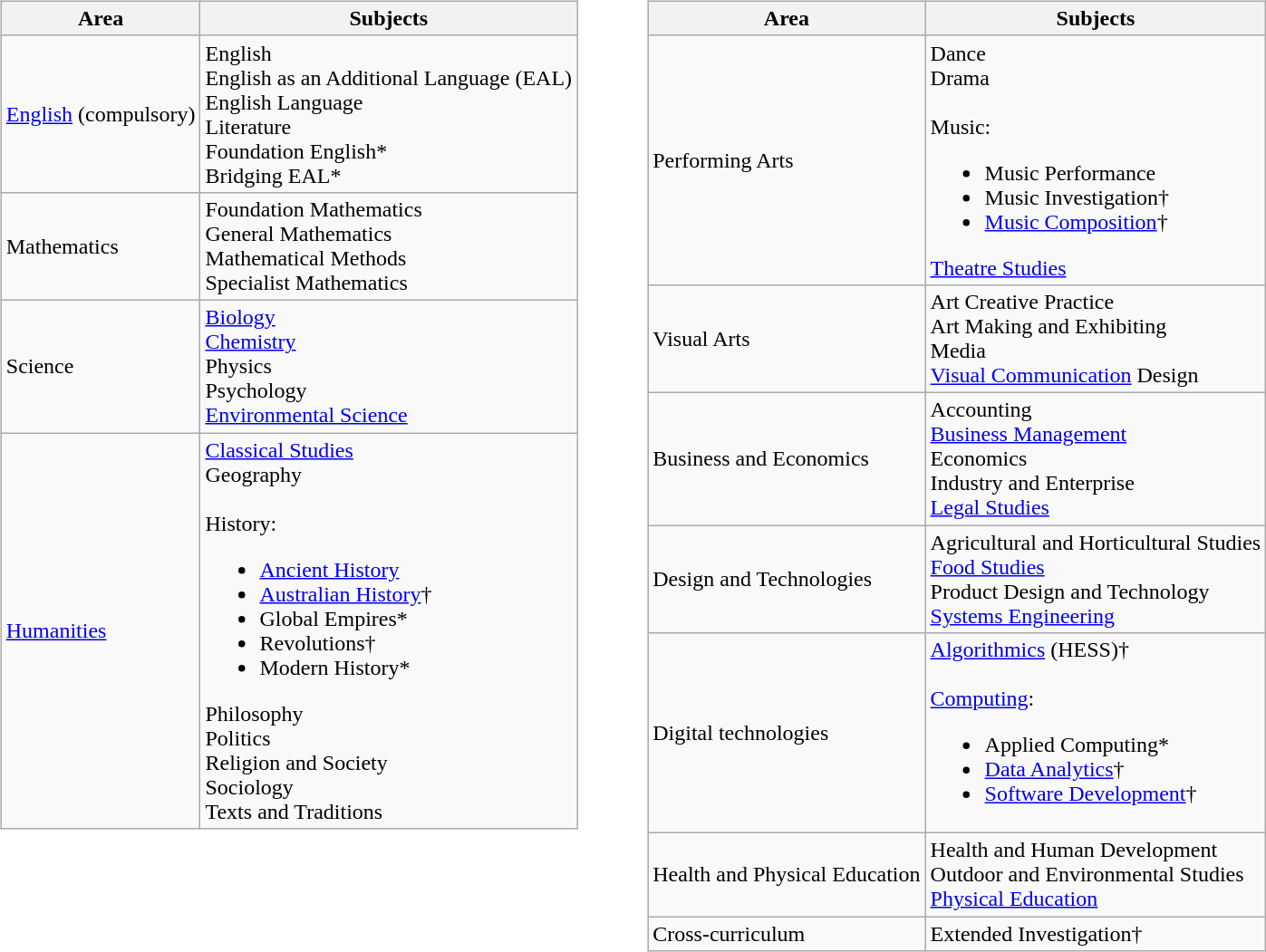<table>
<tr>
<td width="50%" valign="top"><br><table class="wikitable">
<tr>
<th>Area</th>
<th>Subjects</th>
</tr>
<tr>
<td><a href='#'>English</a> (compulsory)</td>
<td>English<br>English as an Additional Language (EAL)<br>English Language<br>Literature<br>Foundation English*<br>Bridging EAL*</td>
</tr>
<tr>
<td>Mathematics</td>
<td>Foundation Mathematics<br>General Mathematics<br>Mathematical Methods<br>Specialist Mathematics</td>
</tr>
<tr>
<td>Science</td>
<td><a href='#'>Biology</a><br><a href='#'>Chemistry</a><br>Physics<br>Psychology<br><a href='#'>Environmental Science</a></td>
</tr>
<tr>
<td><a href='#'>Humanities</a></td>
<td><a href='#'>Classical Studies</a><br>Geography<br><br>History:<ul><li><a href='#'>Ancient History</a></li><li><a href='#'>Australian History</a>†</li><li>Global Empires*</li><li>Revolutions†</li><li>Modern History*</li></ul>Philosophy<br>Politics<br>Religion and Society<br>Sociology<br>Texts and Traditions</td>
</tr>
</table>
</td>
<td width="50%" valign="top"><br><table class="wikitable">
<tr>
<th>Area</th>
<th>Subjects</th>
</tr>
<tr>
<td>Performing Arts</td>
<td>Dance<br>Drama<br><br>Music:<ul><li>Music Performance</li><li>Music Investigation†</li><li><a href='#'>Music Composition</a>†</li></ul><a href='#'>Theatre Studies</a></td>
</tr>
<tr>
<td>Visual Arts</td>
<td>Art Creative Practice<br>Art Making and Exhibiting<br>Media<br><a href='#'>Visual Communication</a> Design</td>
</tr>
<tr>
<td>Business and Economics</td>
<td>Accounting<br><a href='#'>Business Management</a><br>Economics<br>Industry and Enterprise<br><a href='#'>Legal Studies</a></td>
</tr>
<tr>
<td>Design and Technologies</td>
<td>Agricultural and Horticultural Studies<br><a href='#'>Food Studies</a><br>Product Design and Technology<br><a href='#'>Systems Engineering</a></td>
</tr>
<tr>
<td>Digital technologies</td>
<td><a href='#'>Algorithmics</a> (HESS)†<br><br><a href='#'>Computing</a>:<ul><li>Applied Computing*</li><li><a href='#'>Data Analytics</a>†</li><li><a href='#'>Software Development</a>†</li></ul></td>
</tr>
<tr>
<td>Health and Physical Education</td>
<td>Health and Human Development<br>Outdoor and Environmental Studies<br><a href='#'>Physical Education</a></td>
</tr>
<tr>
<td>Cross-curriculum</td>
<td>Extended Investigation†</td>
</tr>
</table>
</td>
</tr>
</table>
